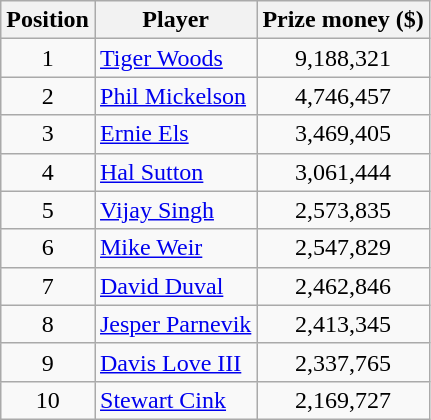<table class="wikitable">
<tr>
<th>Position</th>
<th>Player</th>
<th>Prize money ($)</th>
</tr>
<tr>
<td align=center>1</td>
<td> <a href='#'>Tiger Woods</a></td>
<td align=center>9,188,321</td>
</tr>
<tr>
<td align=center>2</td>
<td> <a href='#'>Phil Mickelson</a></td>
<td align=center>4,746,457</td>
</tr>
<tr>
<td align=center>3</td>
<td> <a href='#'>Ernie Els</a></td>
<td align=center>3,469,405</td>
</tr>
<tr>
<td align=center>4</td>
<td> <a href='#'>Hal Sutton</a></td>
<td align=center>3,061,444</td>
</tr>
<tr>
<td align=center>5</td>
<td> <a href='#'>Vijay Singh</a></td>
<td align=center>2,573,835</td>
</tr>
<tr>
<td align=center>6</td>
<td> <a href='#'>Mike Weir</a></td>
<td align=center>2,547,829</td>
</tr>
<tr>
<td align=center>7</td>
<td> <a href='#'>David Duval</a></td>
<td align=center>2,462,846</td>
</tr>
<tr>
<td align=center>8</td>
<td> <a href='#'>Jesper Parnevik</a></td>
<td align=center>2,413,345</td>
</tr>
<tr>
<td align=center>9</td>
<td> <a href='#'>Davis Love III</a></td>
<td align=center>2,337,765</td>
</tr>
<tr>
<td align=center>10</td>
<td> <a href='#'>Stewart Cink</a></td>
<td align=center>2,169,727</td>
</tr>
</table>
